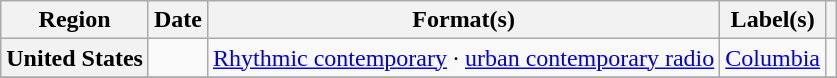<table class="wikitable plainrowheaders" style="text-align:left">
<tr>
<th scope="col">Region</th>
<th scope="col">Date</th>
<th scope="col">Format(s)</th>
<th scope="col">Label(s)</th>
<th scope="col"></th>
</tr>
<tr>
<th scope="row">United States</th>
<td></td>
<td><a href='#'>Rhythmic contemporary</a> · <a href='#'>urban contemporary radio</a></td>
<td><a href='#'>Columbia</a></td>
<td></td>
</tr>
<tr>
</tr>
</table>
